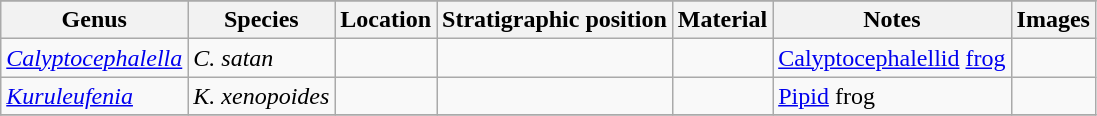<table class="wikitable" align="center">
<tr>
</tr>
<tr>
<th>Genus</th>
<th>Species</th>
<th>Location</th>
<th><strong>Stratigraphic position</strong></th>
<th><strong>Material</strong></th>
<th>Notes</th>
<th>Images</th>
</tr>
<tr>
<td><em><a href='#'>Calyptocephalella</a></em></td>
<td><em>C. satan</em></td>
<td></td>
<td></td>
<td></td>
<td><a href='#'>Calyptocephalellid</a> <a href='#'>frog</a></td>
</tr>
<tr>
<td><em><a href='#'>Kuruleufenia</a></em></td>
<td><em>K. xenopoides</em></td>
<td></td>
<td></td>
<td></td>
<td><a href='#'>Pipid</a> frog</td>
<td></td>
</tr>
<tr>
</tr>
</table>
